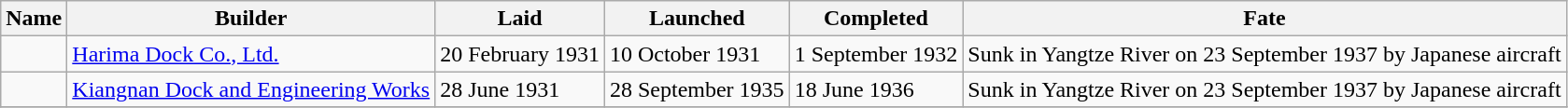<table class="wikitable">
<tr>
<th>Name</th>
<th>Builder</th>
<th>Laid</th>
<th>Launched</th>
<th>Completed</th>
<th>Fate</th>
</tr>
<tr>
<td></td>
<td><a href='#'>Harima Dock Co., Ltd.</a></td>
<td>20 February 1931</td>
<td>10 October 1931</td>
<td>1 September 1932</td>
<td>Sunk in Yangtze River on 23 September 1937 by Japanese aircraft</td>
</tr>
<tr>
<td></td>
<td><a href='#'>Kiangnan Dock and Engineering Works</a></td>
<td>28 June 1931</td>
<td>28 September 1935</td>
<td>18 June 1936</td>
<td>Sunk in Yangtze River on 23 September 1937 by Japanese aircraft</td>
</tr>
<tr>
</tr>
</table>
